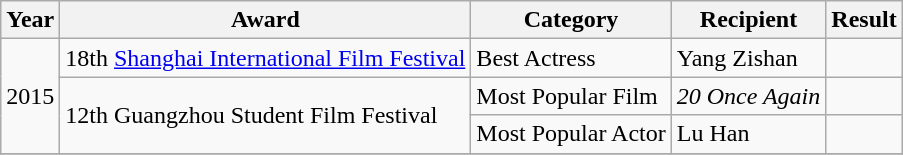<table class="wikitable">
<tr>
<th>Year</th>
<th>Award</th>
<th>Category</th>
<th>Recipient</th>
<th>Result</th>
</tr>
<tr>
<td rowspan=3>2015</td>
<td>18th <a href='#'>Shanghai International Film Festival</a></td>
<td>Best Actress</td>
<td>Yang Zishan</td>
<td></td>
</tr>
<tr>
<td rowspan=2>12th Guangzhou Student Film Festival</td>
<td>Most Popular Film</td>
<td><em>20 Once Again</em></td>
<td></td>
</tr>
<tr>
<td>Most Popular Actor</td>
<td rowspan=1>Lu Han</td>
<td></td>
</tr>
<tr>
</tr>
</table>
